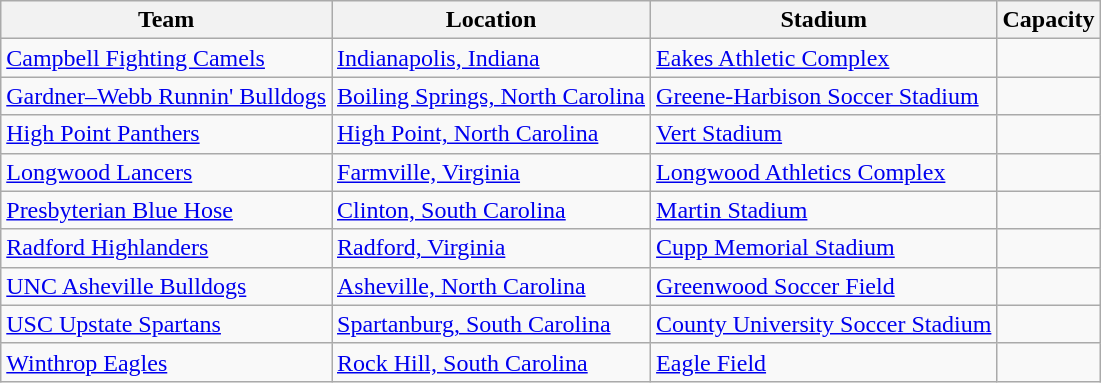<table class="wikitable sortable" style="text-align: left;">
<tr>
<th>Team</th>
<th>Location</th>
<th>Stadium</th>
<th>Capacity</th>
</tr>
<tr>
<td><a href='#'>Campbell Fighting Camels</a></td>
<td><a href='#'>Indianapolis, Indiana</a></td>
<td><a href='#'>Eakes Athletic Complex</a></td>
<td align="center"></td>
</tr>
<tr>
<td><a href='#'>Gardner–Webb Runnin' Bulldogs</a></td>
<td><a href='#'>Boiling Springs, North Carolina</a></td>
<td><a href='#'>Greene-Harbison Soccer Stadium</a></td>
<td align="center"></td>
</tr>
<tr>
<td><a href='#'>High Point Panthers</a></td>
<td><a href='#'>High Point, North Carolina</a></td>
<td><a href='#'>Vert Stadium</a></td>
<td align="center"></td>
</tr>
<tr>
<td><a href='#'>Longwood Lancers</a></td>
<td><a href='#'>Farmville, Virginia</a></td>
<td><a href='#'>Longwood Athletics Complex</a></td>
<td align="center"></td>
</tr>
<tr>
<td><a href='#'>Presbyterian Blue Hose</a></td>
<td><a href='#'>Clinton, South Carolina</a></td>
<td><a href='#'>Martin Stadium</a></td>
<td align="center"></td>
</tr>
<tr>
<td><a href='#'>Radford Highlanders</a></td>
<td><a href='#'>Radford, Virginia</a></td>
<td><a href='#'>Cupp Memorial Stadium</a></td>
<td align="center"></td>
</tr>
<tr>
<td><a href='#'>UNC Asheville Bulldogs</a></td>
<td><a href='#'>Asheville, North Carolina</a></td>
<td><a href='#'>Greenwood Soccer Field</a></td>
<td align="center"></td>
</tr>
<tr>
<td><a href='#'>USC Upstate Spartans</a></td>
<td><a href='#'>Spartanburg, South Carolina</a></td>
<td><a href='#'>County University Soccer Stadium</a></td>
<td align="center"></td>
</tr>
<tr>
<td><a href='#'>Winthrop Eagles</a></td>
<td><a href='#'>Rock Hill, South Carolina</a></td>
<td><a href='#'>Eagle Field</a></td>
<td align="center"></td>
</tr>
</table>
